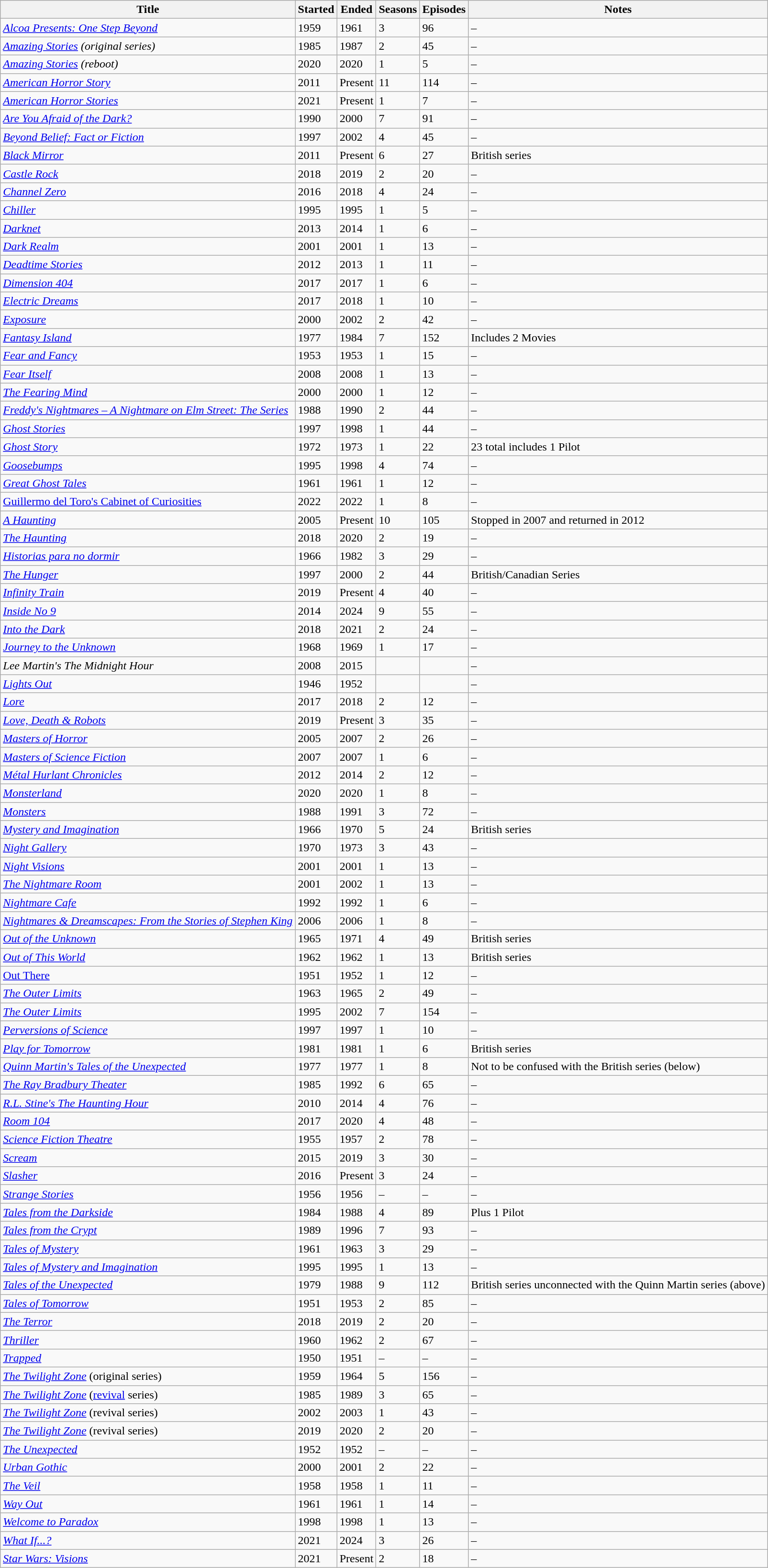<table class="wikitable sortable">
<tr>
<th>Title</th>
<th>Started</th>
<th>Ended</th>
<th>Seasons</th>
<th>Episodes</th>
<th>Notes</th>
</tr>
<tr>
<td><em><a href='#'>Alcoa Presents: One Step Beyond</a></em></td>
<td>1959</td>
<td>1961</td>
<td>3</td>
<td>96</td>
<td>–</td>
</tr>
<tr>
<td><em><a href='#'>Amazing Stories</a> (original series)</em></td>
<td>1985</td>
<td>1987</td>
<td>2</td>
<td>45</td>
<td>–</td>
</tr>
<tr>
<td><em><a href='#'>Amazing Stories</a> (reboot)</em></td>
<td>2020</td>
<td>2020</td>
<td>1</td>
<td>5</td>
<td>–</td>
</tr>
<tr>
<td><em><a href='#'>American Horror Story</a></em></td>
<td>2011</td>
<td>Present</td>
<td>11</td>
<td>114</td>
<td>–</td>
</tr>
<tr>
<td><em><a href='#'>American Horror Stories</a></em></td>
<td>2021</td>
<td>Present</td>
<td>1</td>
<td>7</td>
<td>–</td>
</tr>
<tr>
<td><em><a href='#'>Are You Afraid of the Dark?</a></em></td>
<td>1990</td>
<td>2000</td>
<td>7</td>
<td>91</td>
<td>–</td>
</tr>
<tr>
<td><em><a href='#'>Beyond Belief: Fact or Fiction</a></em></td>
<td>1997</td>
<td>2002</td>
<td>4</td>
<td>45</td>
<td>–</td>
</tr>
<tr>
<td><em><a href='#'>Black Mirror</a></em></td>
<td>2011</td>
<td>Present</td>
<td>6</td>
<td>27</td>
<td>British series</td>
</tr>
<tr>
<td><em><a href='#'>Castle Rock</a></em></td>
<td>2018</td>
<td>2019</td>
<td>2</td>
<td>20</td>
<td>–</td>
</tr>
<tr>
<td><em><a href='#'>Channel Zero</a></em></td>
<td>2016</td>
<td>2018</td>
<td>4</td>
<td>24</td>
<td>–</td>
</tr>
<tr>
<td><em><a href='#'>Chiller</a></em></td>
<td>1995</td>
<td>1995</td>
<td>1</td>
<td>5</td>
<td>–</td>
</tr>
<tr>
<td><em><a href='#'>Darknet</a></em></td>
<td>2013</td>
<td>2014</td>
<td>1</td>
<td>6</td>
<td>–</td>
</tr>
<tr>
<td><em><a href='#'>Dark Realm</a></em></td>
<td>2001</td>
<td>2001</td>
<td>1</td>
<td>13</td>
<td>–</td>
</tr>
<tr>
<td><em><a href='#'>Deadtime Stories</a></em></td>
<td>2012</td>
<td>2013</td>
<td>1</td>
<td>11</td>
<td>–</td>
</tr>
<tr>
<td><em><a href='#'>Dimension 404</a></em></td>
<td>2017</td>
<td>2017</td>
<td>1</td>
<td>6</td>
<td>–</td>
</tr>
<tr>
<td><em><a href='#'>Electric Dreams</a></em></td>
<td>2017</td>
<td>2018</td>
<td>1</td>
<td>10</td>
<td>–</td>
</tr>
<tr>
<td><em><a href='#'>Exposure</a></em></td>
<td>2000</td>
<td>2002</td>
<td>2</td>
<td>42</td>
<td>–</td>
</tr>
<tr>
<td><em><a href='#'>Fantasy Island</a></em></td>
<td>1977</td>
<td>1984</td>
<td>7</td>
<td>152</td>
<td>Includes 2 Movies</td>
</tr>
<tr>
<td><em><a href='#'>Fear and Fancy</a></em></td>
<td>1953</td>
<td>1953</td>
<td>1</td>
<td>15</td>
<td>–</td>
</tr>
<tr>
<td><em><a href='#'>Fear Itself</a></em></td>
<td>2008</td>
<td>2008</td>
<td>1</td>
<td>13</td>
<td>–</td>
</tr>
<tr>
<td><em><a href='#'>The Fearing Mind</a></em></td>
<td>2000</td>
<td>2000</td>
<td>1</td>
<td>12</td>
<td>–</td>
</tr>
<tr>
<td><em><a href='#'>Freddy's Nightmares – A Nightmare on Elm Street: The Series</a></em></td>
<td>1988</td>
<td>1990</td>
<td>2</td>
<td>44</td>
<td>–</td>
</tr>
<tr>
<td><em><a href='#'>Ghost Stories</a></em></td>
<td>1997</td>
<td>1998</td>
<td>1</td>
<td>44</td>
<td>–</td>
</tr>
<tr>
<td><em><a href='#'>Ghost Story</a></em></td>
<td>1972</td>
<td>1973</td>
<td>1</td>
<td>22</td>
<td>23 total includes 1 Pilot</td>
</tr>
<tr>
<td><em><a href='#'>Goosebumps</a></em></td>
<td>1995</td>
<td>1998</td>
<td>4</td>
<td>74</td>
<td>–</td>
</tr>
<tr>
<td><em><a href='#'>Great Ghost Tales</a></em></td>
<td>1961</td>
<td>1961</td>
<td>1</td>
<td>12</td>
<td>–</td>
</tr>
<tr>
<td><a href='#'>Guillermo del Toro's Cabinet of Curiosities</a></td>
<td>2022</td>
<td>2022</td>
<td>1</td>
<td>8</td>
<td>–</td>
</tr>
<tr>
<td><em><a href='#'>A Haunting</a></em></td>
<td>2005</td>
<td>Present</td>
<td>10</td>
<td>105</td>
<td>Stopped in 2007 and returned in 2012</td>
</tr>
<tr>
<td><em><a href='#'>The Haunting</a></em></td>
<td>2018</td>
<td>2020</td>
<td>2</td>
<td>19</td>
<td>–</td>
</tr>
<tr>
<td><em><a href='#'>Historias para no dormir</a></em></td>
<td>1966</td>
<td>1982</td>
<td>3</td>
<td>29</td>
<td>–</td>
</tr>
<tr>
<td><em><a href='#'>The Hunger</a></em></td>
<td>1997</td>
<td>2000</td>
<td>2</td>
<td>44</td>
<td>British/Canadian Series</td>
</tr>
<tr>
<td><em><a href='#'>Infinity Train</a></em></td>
<td>2019</td>
<td>Present</td>
<td>4</td>
<td>40</td>
<td>–</td>
</tr>
<tr>
<td><em><a href='#'>Inside No 9</a></em></td>
<td>2014</td>
<td>2024</td>
<td>9</td>
<td>55</td>
<td>–</td>
</tr>
<tr>
<td><em><a href='#'>Into the Dark</a></em></td>
<td>2018</td>
<td>2021</td>
<td>2</td>
<td>24</td>
<td>–</td>
</tr>
<tr>
<td><em><a href='#'>Journey to the Unknown</a></em></td>
<td>1968</td>
<td>1969</td>
<td>1</td>
<td>17</td>
<td>–</td>
</tr>
<tr>
<td><em>Lee Martin's The Midnight Hour</em></td>
<td>2008</td>
<td>2015</td>
<td></td>
<td></td>
<td>–</td>
</tr>
<tr>
<td><em><a href='#'>Lights Out</a></em></td>
<td>1946</td>
<td>1952</td>
<td></td>
<td></td>
<td>–</td>
</tr>
<tr>
<td><a href='#'><em>Lore</em></a></td>
<td>2017</td>
<td>2018</td>
<td>2</td>
<td>12</td>
<td>–</td>
</tr>
<tr>
<td><em><a href='#'>Love, Death & Robots</a></em></td>
<td>2019</td>
<td>Present</td>
<td>3</td>
<td>35</td>
<td>–</td>
</tr>
<tr>
<td><em><a href='#'>Masters of Horror</a></em></td>
<td>2005</td>
<td>2007</td>
<td>2</td>
<td>26</td>
<td>–</td>
</tr>
<tr>
<td><em><a href='#'>Masters of Science Fiction</a></em></td>
<td>2007</td>
<td>2007</td>
<td>1</td>
<td>6</td>
<td>–</td>
</tr>
<tr>
<td><em><a href='#'>Métal Hurlant Chronicles</a></em></td>
<td>2012</td>
<td>2014</td>
<td>2</td>
<td>12</td>
<td>–</td>
</tr>
<tr>
<td><em><a href='#'>Monsterland</a></em></td>
<td>2020</td>
<td>2020</td>
<td>1</td>
<td>8</td>
<td>–</td>
</tr>
<tr>
<td><em><a href='#'>Monsters</a></em></td>
<td>1988</td>
<td>1991</td>
<td>3</td>
<td>72</td>
<td>–</td>
</tr>
<tr>
<td><em><a href='#'>Mystery and Imagination</a></em></td>
<td>1966</td>
<td>1970</td>
<td>5</td>
<td>24</td>
<td>British series</td>
</tr>
<tr>
<td><em><a href='#'>Night Gallery</a></em></td>
<td>1970</td>
<td>1973</td>
<td>3</td>
<td>43</td>
<td>–</td>
</tr>
<tr>
<td><em><a href='#'>Night Visions</a></em></td>
<td>2001</td>
<td>2001</td>
<td>1</td>
<td>13</td>
<td>–</td>
</tr>
<tr>
<td><em><a href='#'>The Nightmare Room</a></em></td>
<td>2001</td>
<td>2002</td>
<td>1</td>
<td>13</td>
<td>–</td>
</tr>
<tr>
<td><em><a href='#'>Nightmare Cafe</a></em></td>
<td>1992</td>
<td>1992</td>
<td>1</td>
<td>6</td>
<td>–</td>
</tr>
<tr>
<td><em><a href='#'>Nightmares & Dreamscapes: From the Stories of Stephen King</a></em></td>
<td>2006</td>
<td>2006</td>
<td>1</td>
<td>8</td>
<td>–</td>
</tr>
<tr>
<td><em><a href='#'>Out of the Unknown</a></em></td>
<td>1965</td>
<td>1971</td>
<td>4</td>
<td>49</td>
<td>British series</td>
</tr>
<tr>
<td><em><a href='#'>Out of This World</a></em></td>
<td>1962</td>
<td>1962</td>
<td>1</td>
<td>13</td>
<td>British series</td>
</tr>
<tr>
<td><em><a href='#'></em>Out There<em></a></em></td>
<td>1951</td>
<td>1952</td>
<td>1</td>
<td>12</td>
<td>–</td>
</tr>
<tr>
<td><em><a href='#'>The Outer Limits</a></em></td>
<td>1963</td>
<td>1965</td>
<td>2</td>
<td>49</td>
<td>–</td>
</tr>
<tr>
<td><em><a href='#'>The Outer Limits</a></em></td>
<td>1995</td>
<td>2002</td>
<td>7</td>
<td>154</td>
<td>–</td>
</tr>
<tr>
<td><em><a href='#'>Perversions of Science</a></em></td>
<td>1997</td>
<td>1997</td>
<td>1</td>
<td>10</td>
<td>–</td>
</tr>
<tr>
<td><em><a href='#'>Play for Tomorrow</a></em></td>
<td>1981</td>
<td>1981</td>
<td>1</td>
<td>6</td>
<td>British series</td>
</tr>
<tr>
<td><em><a href='#'>Quinn Martin's Tales of the Unexpected</a></em></td>
<td>1977</td>
<td>1977</td>
<td>1</td>
<td>8</td>
<td>Not to be confused with the British series (below)</td>
</tr>
<tr>
<td><em><a href='#'>The Ray Bradbury Theater</a></em></td>
<td>1985</td>
<td>1992</td>
<td>6</td>
<td>65</td>
<td>–</td>
</tr>
<tr>
<td><em><a href='#'>R.L. Stine's The Haunting Hour</a></em></td>
<td>2010</td>
<td>2014</td>
<td>4</td>
<td>76</td>
<td>–</td>
</tr>
<tr>
<td><em><a href='#'>Room 104</a></em></td>
<td>2017</td>
<td>2020</td>
<td>4</td>
<td>48</td>
<td>–</td>
</tr>
<tr>
<td><em><a href='#'>Science Fiction Theatre</a></em></td>
<td>1955</td>
<td>1957</td>
<td>2</td>
<td>78</td>
<td>–</td>
</tr>
<tr>
<td><em><a href='#'>Scream</a></em></td>
<td>2015</td>
<td>2019</td>
<td>3</td>
<td>30</td>
<td>–</td>
</tr>
<tr>
<td><em><a href='#'>Slasher</a></em></td>
<td>2016</td>
<td>Present</td>
<td>3</td>
<td>24</td>
<td>–</td>
</tr>
<tr>
<td><em><a href='#'>Strange Stories</a></em></td>
<td>1956</td>
<td>1956</td>
<td>–</td>
<td>–</td>
<td>–</td>
</tr>
<tr>
<td><em><a href='#'>Tales from the Darkside</a></em></td>
<td>1984</td>
<td>1988</td>
<td>4</td>
<td>89</td>
<td>Plus 1 Pilot</td>
</tr>
<tr>
<td><em><a href='#'>Tales from the Crypt</a></em></td>
<td>1989</td>
<td>1996</td>
<td>7</td>
<td>93</td>
<td>–</td>
</tr>
<tr>
<td><em><a href='#'>Tales of Mystery</a></em></td>
<td>1961</td>
<td>1963</td>
<td>3</td>
<td>29</td>
<td>–</td>
</tr>
<tr>
<td><em><a href='#'>Tales of Mystery and Imagination</a></em></td>
<td>1995</td>
<td>1995</td>
<td>1</td>
<td>13</td>
<td>–</td>
</tr>
<tr>
<td><em><a href='#'>Tales of the Unexpected</a></em></td>
<td>1979</td>
<td>1988</td>
<td>9</td>
<td>112</td>
<td>British series unconnected with the Quinn Martin series (above)</td>
</tr>
<tr>
<td><em><a href='#'>Tales of Tomorrow</a></em></td>
<td>1951</td>
<td>1953</td>
<td>2</td>
<td>85</td>
<td>–</td>
</tr>
<tr>
<td><em><a href='#'>The Terror</a></em></td>
<td>2018</td>
<td>2019</td>
<td>2</td>
<td>20</td>
<td>–</td>
</tr>
<tr>
<td><em><a href='#'>Thriller</a></em></td>
<td>1960</td>
<td>1962</td>
<td>2</td>
<td>67</td>
<td>–</td>
</tr>
<tr>
<td><em><a href='#'>Trapped</a></em></td>
<td>1950</td>
<td>1951</td>
<td>–</td>
<td>–</td>
<td>–</td>
</tr>
<tr>
<td><em><a href='#'>The Twilight Zone</a></em> (original series)</td>
<td>1959</td>
<td>1964</td>
<td>5</td>
<td>156</td>
<td>–</td>
</tr>
<tr>
<td><em><a href='#'>The Twilight Zone</a></em> (<a href='#'>revival</a> series)</td>
<td>1985</td>
<td>1989</td>
<td>3</td>
<td>65</td>
<td>–</td>
</tr>
<tr>
<td><em><a href='#'>The Twilight Zone</a></em> (revival series)</td>
<td>2002</td>
<td>2003</td>
<td>1</td>
<td>43</td>
<td>–</td>
</tr>
<tr>
<td><em><a href='#'>The Twilight Zone</a></em> (revival series)</td>
<td>2019</td>
<td>2020</td>
<td>2</td>
<td>20</td>
<td>–</td>
</tr>
<tr>
<td><em><a href='#'>The Unexpected</a></em></td>
<td>1952</td>
<td>1952</td>
<td>–</td>
<td>–</td>
<td>–</td>
</tr>
<tr>
<td><em><a href='#'>Urban Gothic</a></em></td>
<td>2000</td>
<td>2001</td>
<td>2</td>
<td>22</td>
<td>–</td>
</tr>
<tr>
<td><em><a href='#'>The Veil</a></em></td>
<td>1958</td>
<td>1958</td>
<td>1</td>
<td>11</td>
<td>–</td>
</tr>
<tr>
<td><em><a href='#'>Way Out</a></em></td>
<td>1961</td>
<td>1961</td>
<td>1</td>
<td>14</td>
<td>–</td>
</tr>
<tr>
<td><em><a href='#'>Welcome to Paradox</a></em></td>
<td>1998</td>
<td>1998</td>
<td>1</td>
<td>13</td>
<td>–</td>
</tr>
<tr>
<td><em><a href='#'>What If...?</a></em></td>
<td>2021</td>
<td>2024</td>
<td>3</td>
<td>26</td>
<td>–</td>
</tr>
<tr>
<td><em><a href='#'>Star Wars: Visions</a></em></td>
<td>2021</td>
<td>Present</td>
<td>2</td>
<td>18</td>
<td>–</td>
</tr>
</table>
